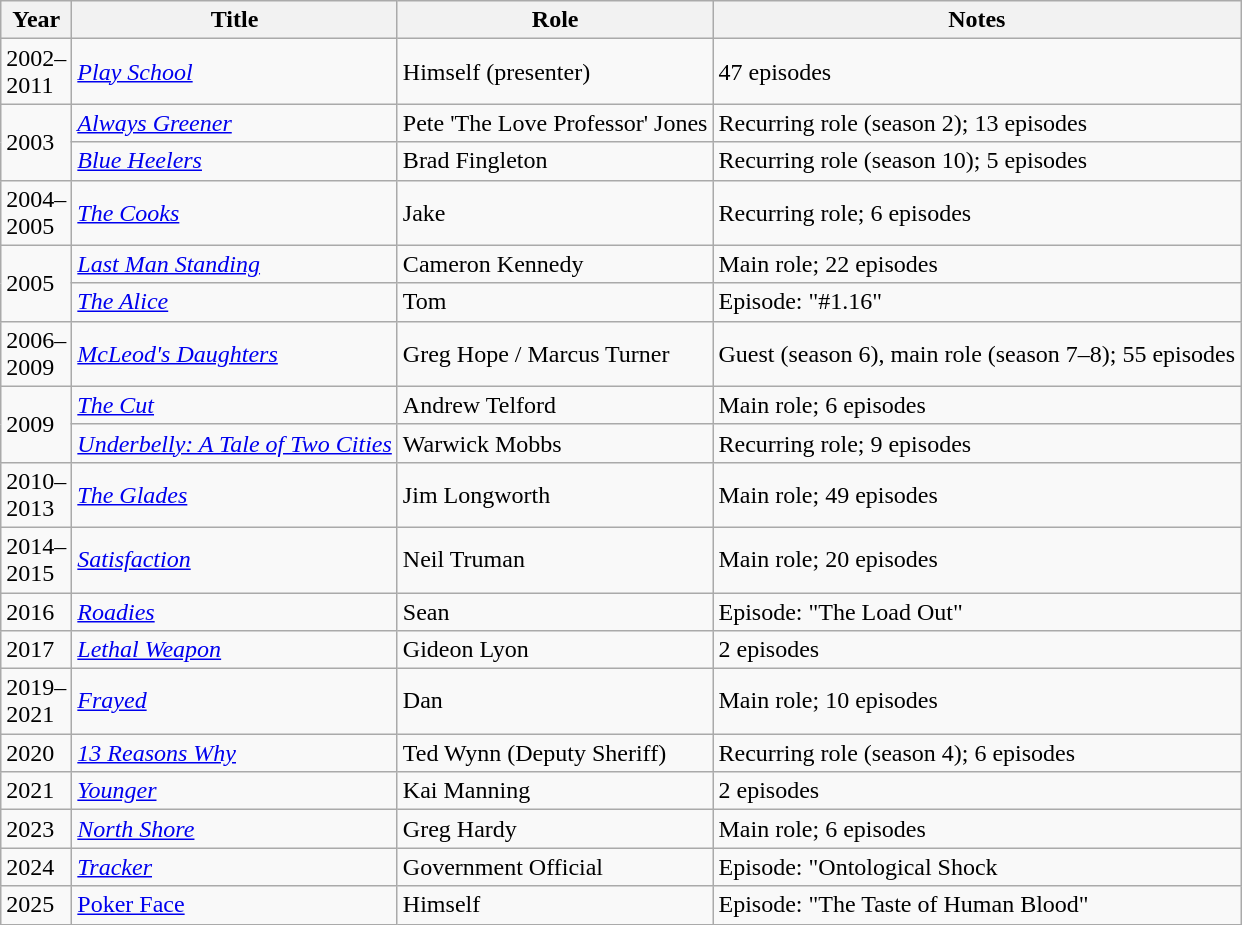<table class="wikitable sortable">
<tr>
<th scope="col">Year</th>
<th scope="col">Title</th>
<th scope="col">Role</th>
<th scope="col" class="unsortable">Notes</th>
</tr>
<tr>
<td>2002–<br>2011</td>
<td><em><a href='#'>Play School</a></em></td>
<td>Himself (presenter)</td>
<td>47 episodes</td>
</tr>
<tr>
<td rowspan="2">2003</td>
<td><em><a href='#'>Always Greener</a></em></td>
<td>Pete 'The Love Professor' Jones</td>
<td>Recurring role (season 2); 13 episodes</td>
</tr>
<tr>
<td><em><a href='#'>Blue Heelers</a></em></td>
<td>Brad Fingleton</td>
<td>Recurring role (season 10); 5 episodes</td>
</tr>
<tr>
<td>2004–<br>2005</td>
<td><em><a href='#'>The Cooks</a></em></td>
<td>Jake</td>
<td>Recurring role; 6 episodes</td>
</tr>
<tr>
<td rowspan="2">2005</td>
<td><em><a href='#'>Last Man Standing</a></em></td>
<td>Cameron Kennedy</td>
<td>Main role; 22 episodes</td>
</tr>
<tr>
<td><em><a href='#'>The Alice</a></em></td>
<td>Tom</td>
<td>Episode: "#1.16"</td>
</tr>
<tr>
<td>2006–<br>2009</td>
<td><em><a href='#'>McLeod's Daughters</a></em></td>
<td>Greg Hope / Marcus Turner</td>
<td>Guest (season 6), main role (season 7–8); 55 episodes</td>
</tr>
<tr>
<td rowspan="2">2009</td>
<td><em><a href='#'>The Cut</a></em></td>
<td>Andrew Telford</td>
<td>Main role; 6 episodes</td>
</tr>
<tr>
<td><em><a href='#'>Underbelly: A Tale of Two Cities</a></em></td>
<td>Warwick Mobbs</td>
<td>Recurring role; 9 episodes</td>
</tr>
<tr>
<td>2010–<br>2013</td>
<td><em><a href='#'>The Glades</a></em></td>
<td>Jim Longworth</td>
<td>Main role; 49 episodes</td>
</tr>
<tr>
<td>2014–<br>2015</td>
<td><em><a href='#'>Satisfaction</a></em></td>
<td>Neil Truman</td>
<td>Main role; 20 episodes</td>
</tr>
<tr>
<td>2016</td>
<td><em><a href='#'>Roadies</a></em></td>
<td>Sean</td>
<td>Episode: "The Load Out"</td>
</tr>
<tr>
<td>2017</td>
<td><em><a href='#'>Lethal Weapon</a></em></td>
<td>Gideon Lyon</td>
<td>2 episodes</td>
</tr>
<tr>
<td>2019–<br>2021</td>
<td><em><a href='#'>Frayed</a></em></td>
<td>Dan</td>
<td>Main role; 10 episodes</td>
</tr>
<tr>
<td>2020</td>
<td><em><a href='#'>13 Reasons Why</a></em></td>
<td>Ted Wynn (Deputy Sheriff)</td>
<td>Recurring role (season 4); 6 episodes</td>
</tr>
<tr>
<td>2021</td>
<td><em><a href='#'>Younger</a></em></td>
<td>Kai Manning</td>
<td>2 episodes</td>
</tr>
<tr>
<td>2023</td>
<td><em><a href='#'>North Shore</a></em></td>
<td>Greg Hardy</td>
<td>Main role; 6 episodes</td>
</tr>
<tr>
<td>2024</td>
<td><em><a href='#'>Tracker</a></em></td>
<td>Government Official</td>
<td>Episode: "Ontological Shock</td>
</tr>
<tr>
<td>2025</td>
<td><a href='#'>Poker Face</a></td>
<td>Himself</td>
<td>Episode: "The Taste of Human Blood"</td>
</tr>
</table>
